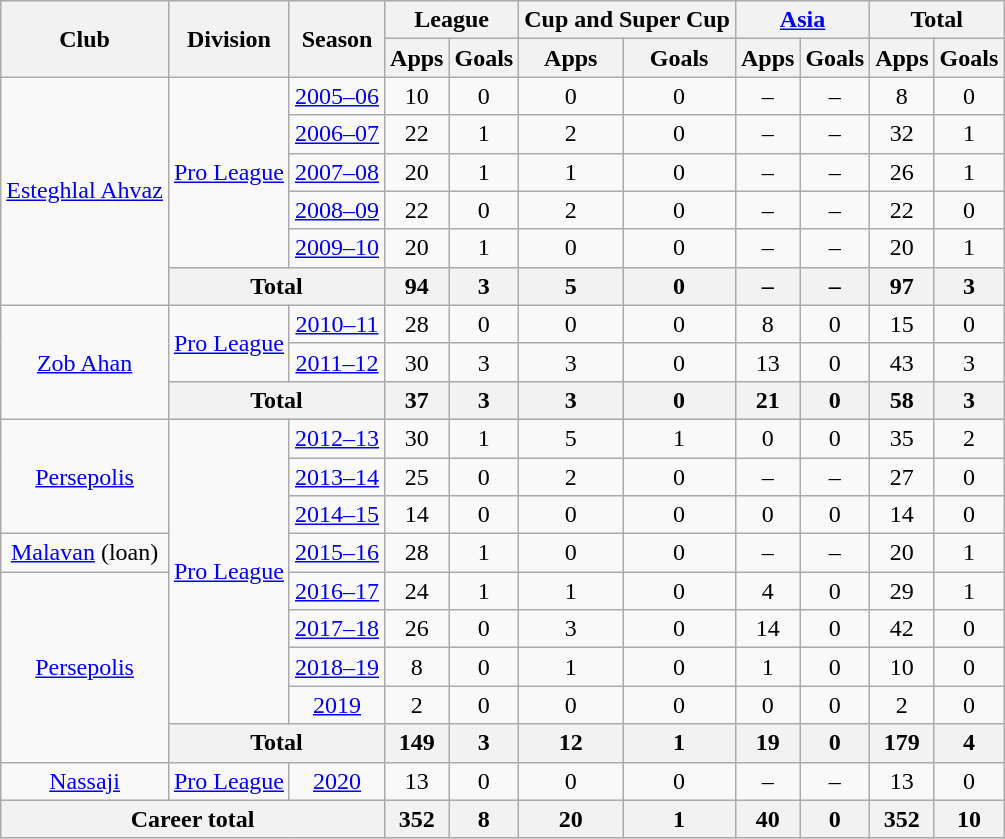<table class="wikitable" style="text-align: center;">
<tr>
<th rowspan="2">Club</th>
<th rowspan="2">Division</th>
<th rowspan="2">Season</th>
<th colspan="2">League</th>
<th colspan="2">Cup and Super Cup</th>
<th colspan="2"><a href='#'>Asia</a></th>
<th colspan="2">Total</th>
</tr>
<tr>
<th>Apps</th>
<th>Goals</th>
<th>Apps</th>
<th>Goals</th>
<th>Apps</th>
<th>Goals</th>
<th>Apps</th>
<th>Goals</th>
</tr>
<tr>
<td rowspan="6"><a href='#'>Esteghlal Ahvaz</a></td>
<td rowspan="5"><a href='#'>Pro League</a></td>
<td><a href='#'>2005–06</a></td>
<td>10</td>
<td>0</td>
<td>0</td>
<td>0</td>
<td>–</td>
<td>–</td>
<td>8</td>
<td>0</td>
</tr>
<tr>
<td><a href='#'>2006–07</a></td>
<td>22</td>
<td>1</td>
<td>2</td>
<td>0</td>
<td>–</td>
<td>–</td>
<td>32</td>
<td>1</td>
</tr>
<tr>
<td><a href='#'>2007–08</a></td>
<td>20</td>
<td>1</td>
<td>1</td>
<td>0</td>
<td>–</td>
<td>–</td>
<td>26</td>
<td>1</td>
</tr>
<tr>
<td><a href='#'>2008–09</a></td>
<td>22</td>
<td>0</td>
<td>2</td>
<td>0</td>
<td>–</td>
<td>–</td>
<td>22</td>
<td>0</td>
</tr>
<tr>
<td><a href='#'>2009–10</a></td>
<td>20</td>
<td>1</td>
<td>0</td>
<td>0</td>
<td>–</td>
<td>–</td>
<td>20</td>
<td>1</td>
</tr>
<tr>
<th colspan=2>Total</th>
<th>94</th>
<th>3</th>
<th>5</th>
<th>0</th>
<th>–</th>
<th>–</th>
<th>97</th>
<th>3</th>
</tr>
<tr>
<td rowspan="3"><a href='#'>Zob Ahan</a></td>
<td rowspan="2"><a href='#'>Pro League</a></td>
<td><a href='#'>2010–11</a></td>
<td>28</td>
<td>0</td>
<td>0</td>
<td>0</td>
<td>8</td>
<td>0</td>
<td>15</td>
<td>0</td>
</tr>
<tr>
<td><a href='#'>2011–12</a></td>
<td>30</td>
<td>3</td>
<td>3</td>
<td>0</td>
<td>13</td>
<td>0</td>
<td>43</td>
<td>3</td>
</tr>
<tr>
<th colspan=2>Total</th>
<th>37</th>
<th>3</th>
<th>3</th>
<th>0</th>
<th>21</th>
<th>0</th>
<th>58</th>
<th>3</th>
</tr>
<tr>
<td rowspan="3"><a href='#'>Persepolis</a></td>
<td rowspan="8"><a href='#'>Pro League</a></td>
<td><a href='#'>2012–13</a></td>
<td>30</td>
<td>1</td>
<td>5</td>
<td>1</td>
<td>0</td>
<td>0</td>
<td>35</td>
<td>2</td>
</tr>
<tr>
<td><a href='#'>2013–14</a></td>
<td>25</td>
<td>0</td>
<td>2</td>
<td>0</td>
<td>–</td>
<td>–</td>
<td>27</td>
<td>0</td>
</tr>
<tr>
<td><a href='#'>2014–15</a></td>
<td>14</td>
<td>0</td>
<td>0</td>
<td>0</td>
<td>0</td>
<td>0</td>
<td>14</td>
<td>0</td>
</tr>
<tr>
<td><a href='#'>Malavan</a> (loan)</td>
<td><a href='#'>2015–16</a></td>
<td>28</td>
<td>1</td>
<td>0</td>
<td>0</td>
<td>–</td>
<td>–</td>
<td>20</td>
<td>1</td>
</tr>
<tr>
<td rowspan="5"><a href='#'>Persepolis</a></td>
<td><a href='#'>2016–17</a></td>
<td>24</td>
<td>1</td>
<td>1</td>
<td>0</td>
<td>4</td>
<td>0</td>
<td>29</td>
<td>1</td>
</tr>
<tr>
<td><a href='#'>2017–18</a></td>
<td>26</td>
<td>0</td>
<td>3</td>
<td>0</td>
<td>14</td>
<td>0</td>
<td>42</td>
<td>0</td>
</tr>
<tr>
<td><a href='#'>2018–19</a></td>
<td>8</td>
<td>0</td>
<td>1</td>
<td>0</td>
<td>1</td>
<td>0</td>
<td>10</td>
<td>0</td>
</tr>
<tr>
<td><a href='#'>2019</a></td>
<td>2</td>
<td>0</td>
<td>0</td>
<td>0</td>
<td>0</td>
<td>0</td>
<td>2</td>
<td>0</td>
</tr>
<tr>
<th colspan=2>Total</th>
<th>149</th>
<th>3</th>
<th>12</th>
<th>1</th>
<th>19</th>
<th>0</th>
<th>179</th>
<th>4</th>
</tr>
<tr>
<td rowspan="1"><a href='#'>Nassaji</a></td>
<td rowspan="1"><a href='#'>Pro League</a></td>
<td><a href='#'>2020</a></td>
<td>13</td>
<td>0</td>
<td>0</td>
<td>0</td>
<td>–</td>
<td>–</td>
<td>13</td>
<td>0</td>
</tr>
<tr>
<th colspan="3">Career total</th>
<th>352</th>
<th>8</th>
<th>20</th>
<th>1</th>
<th>40</th>
<th>0</th>
<th>352</th>
<th>10</th>
</tr>
</table>
